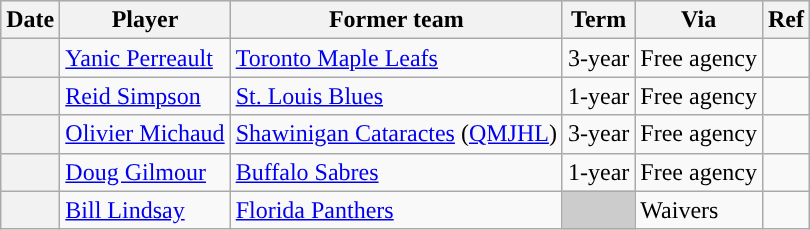<table class="wikitable plainrowheaders">
<tr style="background:#ddd; text-align:center;">
<th>Date</th>
<th>Player</th>
<th>Former team</th>
<th>Term</th>
<th>Via</th>
<th>Ref</th>
</tr>
<tr>
<th scope="row"></th>
<td><a href='#'>Yanic Perreault</a></td>
<td><a href='#'>Toronto Maple Leafs</a></td>
<td>3-year</td>
<td>Free agency</td>
<td></td>
</tr>
<tr>
<th scope="row"></th>
<td><a href='#'>Reid Simpson</a></td>
<td><a href='#'>St. Louis Blues</a></td>
<td>1-year</td>
<td>Free agency</td>
<td></td>
</tr>
<tr>
<th scope="row"></th>
<td><a href='#'>Olivier Michaud</a></td>
<td><a href='#'>Shawinigan Cataractes</a> (<a href='#'>QMJHL</a>)</td>
<td>3-year</td>
<td>Free agency</td>
<td></td>
</tr>
<tr>
<th scope="row"></th>
<td><a href='#'>Doug Gilmour</a></td>
<td><a href='#'>Buffalo Sabres</a></td>
<td>1-year</td>
<td>Free agency</td>
<td></td>
</tr>
<tr>
<th scope="row"></th>
<td><a href='#'>Bill Lindsay</a></td>
<td><a href='#'>Florida Panthers</a></td>
<td style="background:#ccc"></td>
<td>Waivers</td>
<td></td>
</tr>
</table>
